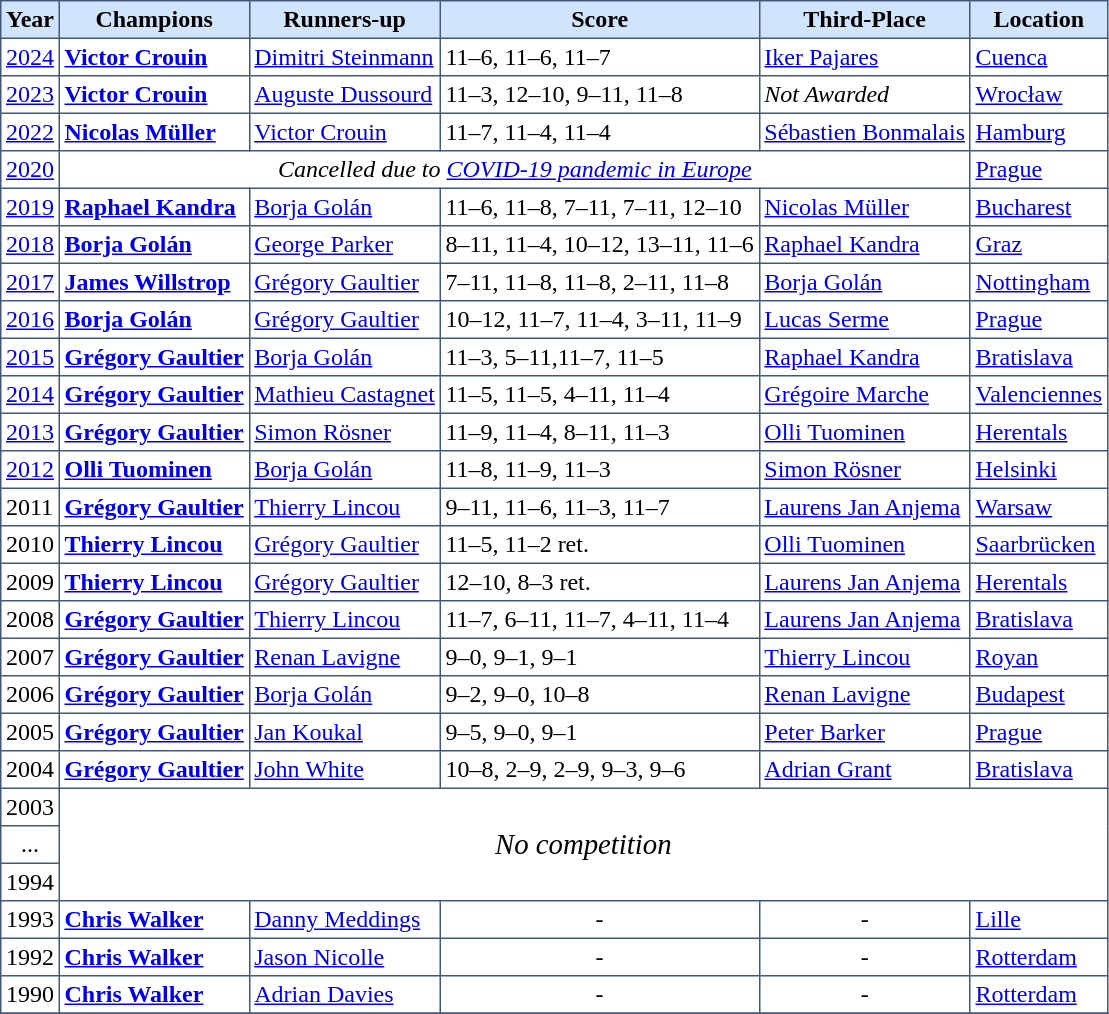<table cellpadding="3" cellspacing="4" border="1" style="border:#435877 solid 1px; border-collapse: collapse;">
<tr bgcolor="#d1e4fd">
<th>Year</th>
<th>Champions</th>
<th>Runners-up</th>
<th>Score</th>
<th>Third-Place</th>
<th>Location</th>
</tr>
<tr ---->
<td><a href='#'>2024</a></td>
<td> <strong><a href='#'>Victor Crouin</a></strong></td>
<td> <a href='#'>Dimitri Steinmann</a></td>
<td>11–6, 11–6, 11–7</td>
<td> <a href='#'>Iker Pajares</a></td>
<td> <a href='#'>Cuenca</a></td>
</tr>
<tr ---->
<td><a href='#'>2023</a></td>
<td> <strong><a href='#'>Victor Crouin</a></strong></td>
<td> <a href='#'>Auguste Dussourd</a></td>
<td>11–3, 12–10, 9–11, 11–8</td>
<td><em>Not Awarded</em></td>
<td> <a href='#'>Wrocław</a></td>
</tr>
<tr ---->
<td><a href='#'>2022</a></td>
<td> <strong><a href='#'>Nicolas Müller</a></strong></td>
<td> <a href='#'>Victor Crouin</a></td>
<td>11–7, 11–4, 11–4</td>
<td> <a href='#'>Sébastien Bonmalais</a></td>
<td> <a href='#'>Hamburg</a></td>
</tr>
<tr ---->
<td><a href='#'>2020</a></td>
<td rowspan=1 colspan=4 align="center"><em>Cancelled due to <a href='#'>COVID-19 pandemic in Europe</a></em></td>
<td> <a href='#'>Prague</a></td>
</tr>
<tr ---->
<td><a href='#'>2019</a></td>
<td> <strong><a href='#'>Raphael Kandra</a></strong></td>
<td> <a href='#'>Borja Golán</a></td>
<td>11–6, 11–8, 7–11, 7–11, 12–10</td>
<td> <a href='#'>Nicolas Müller</a></td>
<td> <a href='#'>Bucharest</a></td>
</tr>
<tr ---->
<td><a href='#'>2018</a></td>
<td> <strong><a href='#'>Borja Golán</a></strong></td>
<td> <a href='#'>George Parker</a></td>
<td>8–11, 11–4, 10–12, 13–11, 11–6</td>
<td> <a href='#'>Raphael Kandra</a></td>
<td> <a href='#'>Graz</a></td>
</tr>
<tr ---->
<td><a href='#'>2017</a></td>
<td> <strong><a href='#'>James Willstrop</a></strong></td>
<td> <a href='#'>Grégory Gaultier</a></td>
<td>7–11, 11–8, 11–8, 2–11, 11–8</td>
<td> <a href='#'>Borja Golán</a></td>
<td> <a href='#'>Nottingham</a></td>
</tr>
<tr ---->
<td><a href='#'>2016</a></td>
<td> <strong><a href='#'>Borja Golán</a></strong></td>
<td> <a href='#'>Grégory Gaultier</a></td>
<td>10–12, 11–7, 11–4, 3–11, 11–9</td>
<td> <a href='#'>Lucas Serme</a></td>
<td> <a href='#'>Prague</a></td>
</tr>
<tr ---->
<td><a href='#'>2015</a></td>
<td> <strong><a href='#'>Grégory Gaultier</a></strong></td>
<td> <a href='#'>Borja Golán</a></td>
<td>11–3, 5–11,11–7, 11–5</td>
<td> <a href='#'>Raphael Kandra</a></td>
<td> <a href='#'>Bratislava</a></td>
</tr>
<tr ---->
<td><a href='#'>2014</a></td>
<td> <strong><a href='#'>Grégory Gaultier</a></strong></td>
<td> <a href='#'>Mathieu Castagnet</a></td>
<td>11–5, 11–5, 4–11, 11–4</td>
<td> <a href='#'>Grégoire Marche</a></td>
<td> <a href='#'>Valenciennes</a></td>
</tr>
<tr ---->
<td><a href='#'>2013</a></td>
<td> <strong><a href='#'>Grégory Gaultier</a></strong></td>
<td> <a href='#'>Simon Rösner</a></td>
<td>11–9, 11–4, 8–11, 11–3</td>
<td> <a href='#'>Olli Tuominen</a></td>
<td> <a href='#'>Herentals</a></td>
</tr>
<tr ---->
<td><a href='#'>2012</a></td>
<td> <strong><a href='#'>Olli Tuominen</a></strong></td>
<td> <a href='#'>Borja Golán</a></td>
<td>11–8, 11–9, 11–3</td>
<td> <a href='#'>Simon Rösner</a></td>
<td> <a href='#'>Helsinki</a></td>
</tr>
<tr ---->
<td>2011</td>
<td> <strong><a href='#'>Grégory Gaultier</a></strong></td>
<td> <a href='#'>Thierry Lincou</a></td>
<td>9–11, 11–6, 11–3, 11–7</td>
<td> <a href='#'>Laurens Jan Anjema</a></td>
<td> <a href='#'>Warsaw</a></td>
</tr>
<tr ---->
<td>2010</td>
<td> <strong><a href='#'>Thierry Lincou</a></strong></td>
<td> <a href='#'>Grégory Gaultier</a></td>
<td>11–5, 11–2 ret.</td>
<td> <a href='#'>Olli Tuominen</a></td>
<td> <a href='#'>Saarbrücken</a></td>
</tr>
<tr ---->
<td>2009</td>
<td> <strong><a href='#'>Thierry Lincou</a></strong></td>
<td> <a href='#'>Grégory Gaultier</a></td>
<td>12–10, 8–3 ret.</td>
<td> <a href='#'>Laurens Jan Anjema</a></td>
<td> <a href='#'>Herentals</a></td>
</tr>
<tr ---->
<td>2008</td>
<td> <strong><a href='#'>Grégory Gaultier</a></strong></td>
<td> <a href='#'>Thierry Lincou</a></td>
<td>11–7, 6–11, 11–7, 4–11, 11–4</td>
<td> <a href='#'>Laurens Jan Anjema</a></td>
<td> <a href='#'>Bratislava</a></td>
</tr>
<tr ---->
<td>2007</td>
<td> <strong><a href='#'>Grégory Gaultier</a></strong></td>
<td> <a href='#'>Renan Lavigne</a></td>
<td>9–0, 9–1, 9–1</td>
<td> <a href='#'>Thierry Lincou</a></td>
<td> <a href='#'>Royan</a></td>
</tr>
<tr ---->
<td>2006</td>
<td> <strong><a href='#'>Grégory Gaultier</a></strong></td>
<td> <a href='#'>Borja Golán</a></td>
<td>9–2, 9–0, 10–8</td>
<td> <a href='#'>Renan Lavigne</a></td>
<td> <a href='#'>Budapest</a></td>
</tr>
<tr ---->
<td>2005</td>
<td> <strong><a href='#'>Grégory Gaultier</a></strong></td>
<td> <a href='#'>Jan Koukal</a></td>
<td>9–5, 9–0, 9–1</td>
<td> <a href='#'>Peter Barker</a></td>
<td> <a href='#'>Prague</a></td>
</tr>
<tr ---->
<td>2004</td>
<td> <strong><a href='#'>Grégory Gaultier</a></strong></td>
<td> <a href='#'>John White</a></td>
<td>10–8, 2–9, 2–9, 9–3, 9–6</td>
<td> <a href='#'>Adrian Grant</a></td>
<td> <a href='#'>Bratislava</a></td>
</tr>
<tr ---->
<td>2003</td>
<td rowspan="3" colspan="5" align="center"><span><big><em>No competition</em></big></span></td>
</tr>
<tr ---->
<td align="center">...</td>
</tr>
<tr ---->
<td>1994</td>
</tr>
<tr ---->
<td>1993</td>
<td> <strong><a href='#'>Chris Walker</a></strong></td>
<td> <a href='#'>Danny Meddings</a></td>
<td align="center">-</td>
<td align="center">-</td>
<td> <a href='#'>Lille</a></td>
</tr>
<tr ---->
<td>1992</td>
<td> <strong><a href='#'>Chris Walker</a></strong></td>
<td> <a href='#'>Jason Nicolle</a></td>
<td align="center">-</td>
<td align="center">-</td>
<td> <a href='#'>Rotterdam</a></td>
</tr>
<tr ---->
<td>1990</td>
<td> <strong><a href='#'>Chris Walker</a></strong></td>
<td> <a href='#'>Adrian Davies</a></td>
<td align="center">-</td>
<td align="center">-</td>
<td> <a href='#'>Rotterdam</a></td>
</tr>
<tr ---->
</tr>
</table>
